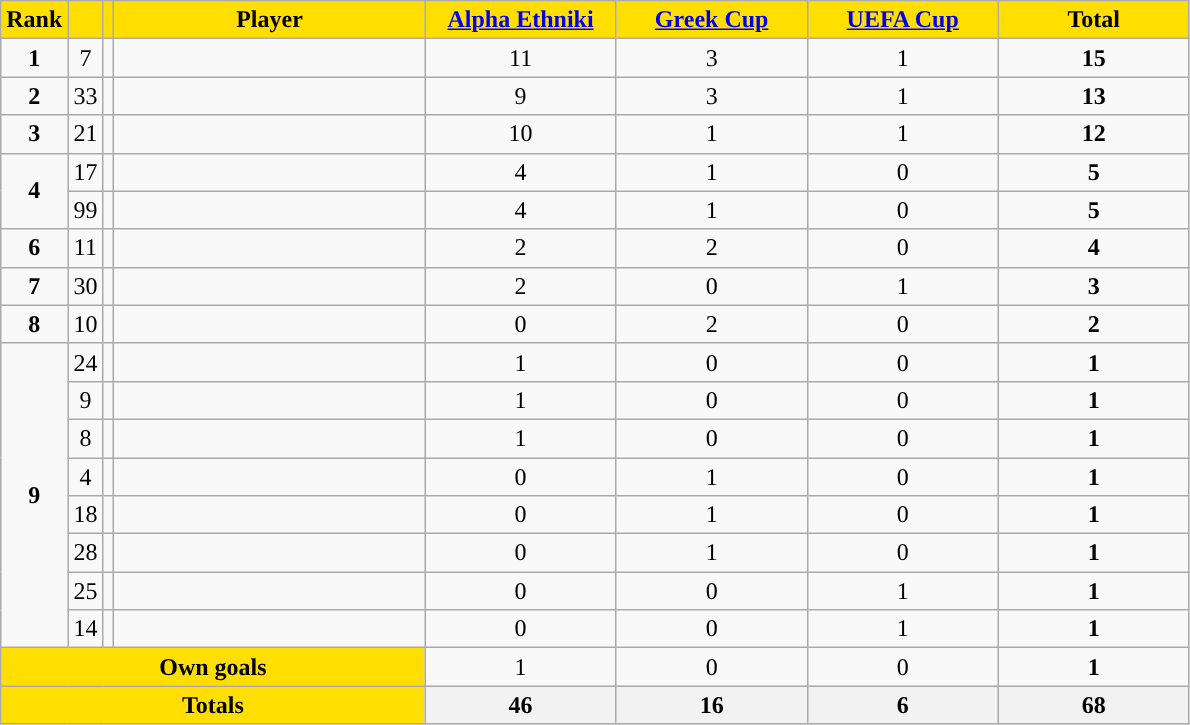<table class="wikitable sortable" style="text-align: center">
<tr>
<th style="background:#FFDE00">Rank</th>
<th style="background:#FFDE00"></th>
<th style="background:#FFDE00"></th>
<th width=200 style="background:#FFDE00">Player</th>
<th width=120 style="background:#FFDE00"><a href='#'>Alpha Ethniki</a></th>
<th width=120 style="background:#FFDE00"><a href='#'>Greek Cup</a></th>
<th width=120 style="background:#FFDE00"><a href='#'>UEFA Cup</a></th>
<th width=120 style="background:#FFDE00">Total</th>
</tr>
<tr>
<td><strong>1</strong></td>
<td>7</td>
<td></td>
<td align=left></td>
<td>11</td>
<td>3</td>
<td>1</td>
<td><strong>15</strong></td>
</tr>
<tr>
<td><strong>2</strong></td>
<td>33</td>
<td></td>
<td align=left></td>
<td>9</td>
<td>3</td>
<td>1</td>
<td><strong>13</strong></td>
</tr>
<tr>
<td><strong>3</strong></td>
<td>21</td>
<td></td>
<td align=left></td>
<td>10</td>
<td>1</td>
<td>1</td>
<td><strong>12</strong></td>
</tr>
<tr>
<td rowspan=2><strong>4</strong></td>
<td>17</td>
<td></td>
<td align=left></td>
<td>4</td>
<td>1</td>
<td>0</td>
<td><strong>5</strong></td>
</tr>
<tr>
<td>99</td>
<td></td>
<td align=left></td>
<td>4</td>
<td>1</td>
<td>0</td>
<td><strong>5</strong></td>
</tr>
<tr>
<td><strong>6</strong></td>
<td>11</td>
<td></td>
<td align=left></td>
<td>2</td>
<td>2</td>
<td>0</td>
<td><strong>4</strong></td>
</tr>
<tr>
<td><strong>7</strong></td>
<td>30</td>
<td></td>
<td align=left></td>
<td>2</td>
<td>0</td>
<td>1</td>
<td><strong>3</strong></td>
</tr>
<tr>
<td><strong>8</strong></td>
<td>10</td>
<td></td>
<td align=left></td>
<td>0</td>
<td>2</td>
<td>0</td>
<td><strong>2</strong></td>
</tr>
<tr>
<td rowspan=8><strong>9</strong></td>
<td>24</td>
<td></td>
<td align=left></td>
<td>1</td>
<td>0</td>
<td>0</td>
<td><strong>1</strong></td>
</tr>
<tr>
<td>9</td>
<td></td>
<td align=left></td>
<td>1</td>
<td>0</td>
<td>0</td>
<td><strong>1</strong></td>
</tr>
<tr>
<td>8</td>
<td></td>
<td align=left></td>
<td>1</td>
<td>0</td>
<td>0</td>
<td><strong>1</strong></td>
</tr>
<tr>
<td>4</td>
<td></td>
<td align=left></td>
<td>0</td>
<td>1</td>
<td>0</td>
<td><strong>1</strong></td>
</tr>
<tr>
<td>18</td>
<td></td>
<td align=left></td>
<td>0</td>
<td>1</td>
<td>0</td>
<td><strong>1</strong></td>
</tr>
<tr>
<td>28</td>
<td></td>
<td align=left></td>
<td>0</td>
<td>1</td>
<td>0</td>
<td><strong>1</strong></td>
</tr>
<tr>
<td>25</td>
<td></td>
<td align=left></td>
<td>0</td>
<td>0</td>
<td>1</td>
<td><strong>1</strong></td>
</tr>
<tr>
<td>14</td>
<td></td>
<td align=left></td>
<td>0</td>
<td>0</td>
<td>1</td>
<td><strong>1</strong></td>
</tr>
<tr class="sortbottom">
<td colspan=4 style="background:#FFDE00"><strong>Own goals</strong></td>
<td>1</td>
<td>0</td>
<td>0</td>
<td><strong>1</strong></td>
</tr>
<tr class="sortbottom">
<th colspan=4 style="background:#FFDE00"><strong>Totals</strong></th>
<th><strong>46</strong></th>
<th><strong>16</strong></th>
<th><strong> 6</strong></th>
<th><strong>68</strong></th>
</tr>
</table>
